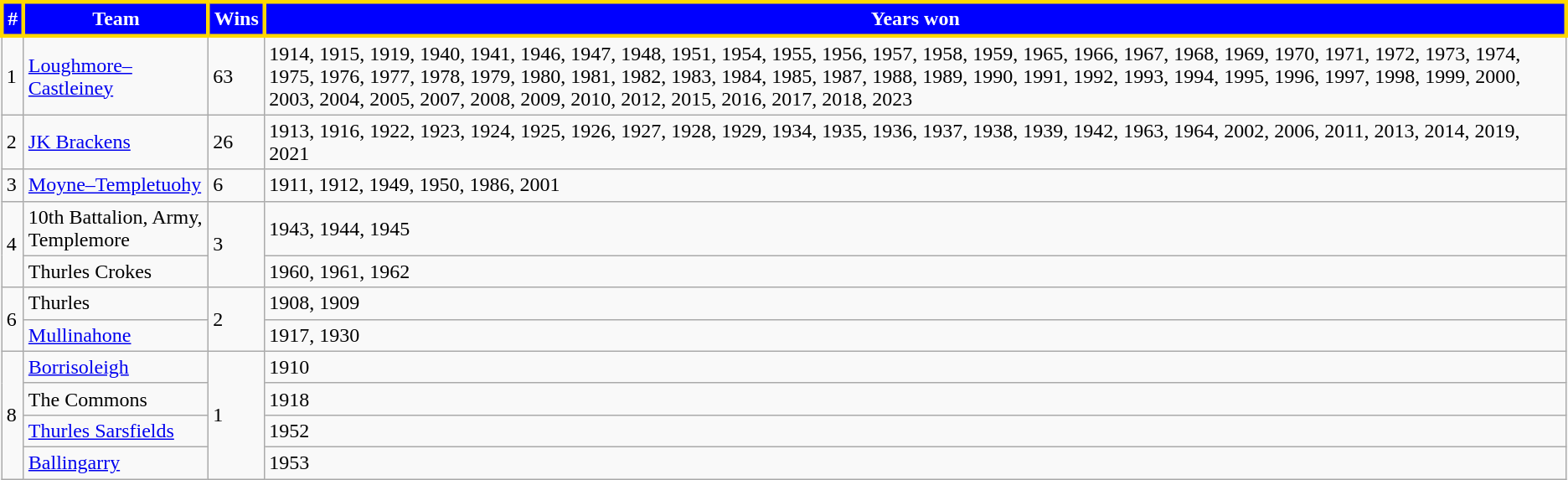<table class="wikitable">
<tr>
<th style="background:blue;color:white;border:3px solid gold">#</th>
<th style="background:blue;color:white;border:3px solid gold">Team</th>
<th style="background:blue;color:white;border:3px solid gold">Wins</th>
<th style="background:blue;color:white;border:3px solid gold">Years won</th>
</tr>
<tr>
<td>1</td>
<td><a href='#'>Loughmore–Castleiney</a></td>
<td>63</td>
<td>1914, 1915, 1919, 1940, 1941, 1946, 1947, 1948, 1951, 1954, 1955, 1956, 1957, 1958, 1959, 1965, 1966, 1967, 1968, 1969, 1970, 1971, 1972, 1973, 1974, 1975, 1976, 1977, 1978, 1979, 1980, 1981, 1982, 1983, 1984, 1985, 1987, 1988, 1989, 1990, 1991, 1992, 1993, 1994, 1995, 1996, 1997, 1998, 1999, 2000, 2003, 2004, 2005, 2007, 2008, 2009, 2010, 2012, 2015, 2016, 2017, 2018, 2023</td>
</tr>
<tr>
<td>2</td>
<td><a href='#'>JK Brackens</a></td>
<td>26</td>
<td>1913, 1916, 1922, 1923, 1924, 1925, 1926, 1927, 1928, 1929, 1934, 1935, 1936, 1937, 1938, 1939, 1942, 1963, 1964, 2002, 2006, 2011, 2013, 2014, 2019, 2021</td>
</tr>
<tr>
<td>3</td>
<td><a href='#'>Moyne–Templetuohy</a></td>
<td>6</td>
<td>1911, 1912, 1949, 1950, 1986, 2001</td>
</tr>
<tr>
<td rowspan="2">4</td>
<td>10th Battalion, Army, Templemore</td>
<td rowspan="2">3</td>
<td>1943, 1944, 1945</td>
</tr>
<tr>
<td>Thurles Crokes</td>
<td>1960, 1961, 1962</td>
</tr>
<tr>
<td rowspan="2">6</td>
<td>Thurles</td>
<td rowspan="2">2</td>
<td>1908, 1909</td>
</tr>
<tr>
<td><a href='#'>Mullinahone</a></td>
<td>1917, 1930</td>
</tr>
<tr>
<td rowspan="4">8</td>
<td><a href='#'>Borrisoleigh</a></td>
<td rowspan="4">1</td>
<td>1910</td>
</tr>
<tr>
<td>The Commons</td>
<td>1918</td>
</tr>
<tr>
<td><a href='#'>Thurles Sarsfields</a></td>
<td>1952</td>
</tr>
<tr>
<td><a href='#'>Ballingarry</a></td>
<td>1953</td>
</tr>
</table>
